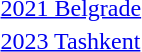<table>
<tr>
<td rowspan=2><a href='#'>2021 Belgrade</a></td>
<td rowspan=2></td>
<td rowspan=2></td>
<td></td>
</tr>
<tr>
<td></td>
</tr>
<tr>
<td rowspan=2><a href='#'>2023 Tashkent</a></td>
<td rowspan=2></td>
<td rowspan=2></td>
<td></td>
</tr>
<tr>
<td></td>
</tr>
</table>
